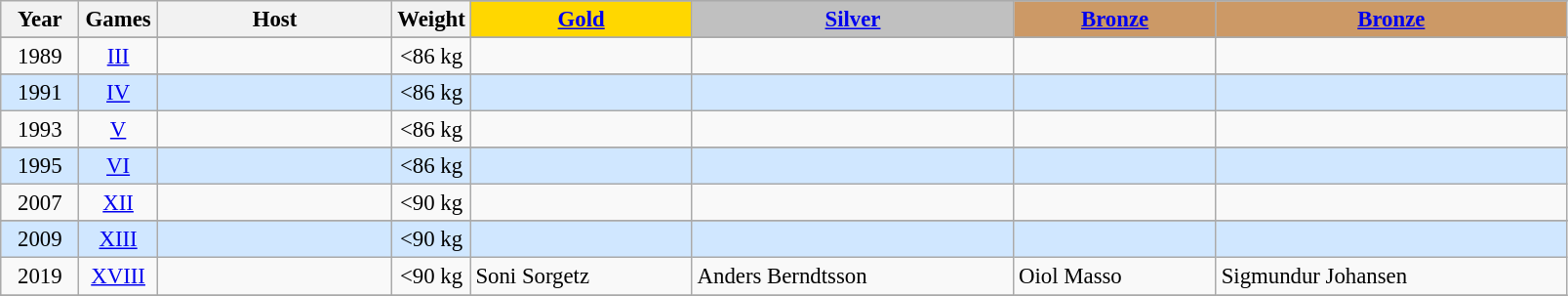<table class="wikitable" style="text-align: center; font-size:95%;">
<tr>
<th rowspan="2" style="width:5%;">Year</th>
<th rowspan="2" style="width:5%;">Games</th>
<th rowspan="2" style="width:15%;">Host</th>
<th rowspan="2" style="width:5%;">Weight</th>
</tr>
<tr>
<th style="background-color: gold"><a href='#'>Gold</a></th>
<th style="background-color: silver"><a href='#'>Silver</a></th>
<th style="background-color: #CC9966"><a href='#'>Bronze</a></th>
<th style="background-color: #CC9966"><a href='#'>Bronze</a></th>
</tr>
<tr>
</tr>
<tr>
<td>1989</td>
<td align=center><a href='#'>III</a></td>
<td align="left"></td>
<td><86 kg</td>
<td align="left"></td>
<td align="left"></td>
<td></td>
<td></td>
</tr>
<tr>
</tr>
<tr style="text-align:center; background:#d0e7ff;">
<td>1991</td>
<td align=center><a href='#'>IV</a></td>
<td align="left"></td>
<td><86 kg</td>
<td align="left"></td>
<td align="left"></td>
<td align="left"></td>
<td></td>
</tr>
<tr>
<td>1993</td>
<td align=center><a href='#'>V</a></td>
<td align="left"></td>
<td><86 kg</td>
<td align="left"></td>
<td align="left"></td>
<td align="left"></td>
<td></td>
</tr>
<tr>
</tr>
<tr style="text-align:center; background:#d0e7ff;">
<td>1995</td>
<td align=center><a href='#'>VI</a></td>
<td align="left"></td>
<td><86 kg</td>
<td align="left"></td>
<td align="left"></td>
<td align="left"></td>
<td align="left"></td>
</tr>
<tr>
<td>2007</td>
<td align=center><a href='#'>XII</a></td>
<td align="left"></td>
<td><90 kg</td>
<td align="left"></td>
<td align="left"></td>
<td align="left"></td>
<td align="left"></td>
</tr>
<tr>
</tr>
<tr style="text-align:center; background:#d0e7ff;">
<td>2009</td>
<td align=center><a href='#'>XIII</a></td>
<td align="left"></td>
<td><90 kg</td>
<td align="left"></td>
<td align="left"></td>
<td align="left"></td>
<td align="left"></td>
</tr>
<tr>
<td>2019</td>
<td align=center><a href='#'>XVIII</a></td>
<td align="left"></td>
<td><90 kg</td>
<td align="left">Soni Sorgetz <br> </td>
<td align="left">Anders Berndtsson <br> </td>
<td align="left">Oiol Masso <br> </td>
<td align="left">Sigmundur Johansen <br> </td>
</tr>
<tr>
</tr>
</table>
